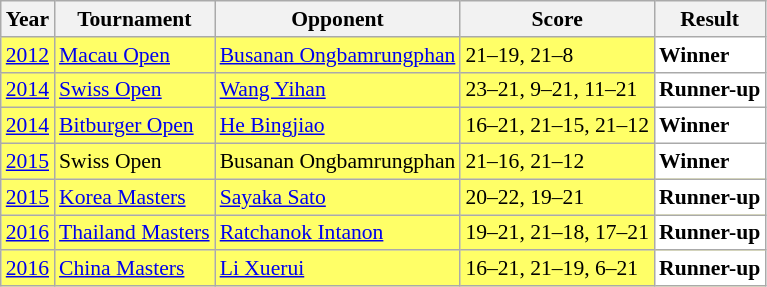<table class="sortable wikitable" style="font-size: 90%;">
<tr>
<th>Year</th>
<th>Tournament</th>
<th>Opponent</th>
<th>Score</th>
<th>Result</th>
</tr>
<tr style="background:#FFFF67">
<td align="center"><a href='#'>2012</a></td>
<td align="left"><a href='#'>Macau Open</a></td>
<td align="left"> <a href='#'>Busanan Ongbamrungphan</a></td>
<td align="left">21–19, 21–8</td>
<td style="text-align:left; background:white"> <strong>Winner</strong></td>
</tr>
<tr style="background:#FFFF67">
<td align="center"><a href='#'>2014</a></td>
<td align="left"><a href='#'>Swiss Open</a></td>
<td align="left"> <a href='#'>Wang Yihan</a></td>
<td align="left">23–21, 9–21, 11–21</td>
<td style="text-align:left; background:white"> <strong>Runner-up</strong></td>
</tr>
<tr style="background:#FFFF67">
<td align="center"><a href='#'>2014</a></td>
<td align="left"><a href='#'>Bitburger Open</a></td>
<td align="left"> <a href='#'>He Bingjiao</a></td>
<td align="left">16–21, 21–15, 21–12</td>
<td style="text-align:left; background:white"> <strong>Winner</strong></td>
</tr>
<tr style="background:#FFFF67">
<td align="center"><a href='#'>2015</a></td>
<td align="left">Swiss Open</td>
<td align="left"> Busanan Ongbamrungphan</td>
<td align="left">21–16, 21–12</td>
<td style="text-align:left; background:white"> <strong>Winner</strong></td>
</tr>
<tr style="background:#FFFF67">
<td align="center"><a href='#'>2015</a></td>
<td align="left"><a href='#'>Korea Masters</a></td>
<td align="left"> <a href='#'>Sayaka Sato</a></td>
<td align="left">20–22, 19–21</td>
<td style="text-align:left; background:white"> <strong>Runner-up</strong></td>
</tr>
<tr style="background:#FFFF67">
<td align="center"><a href='#'>2016</a></td>
<td align="left"><a href='#'>Thailand Masters</a></td>
<td align="left"> <a href='#'>Ratchanok Intanon</a></td>
<td align="left">19–21, 21–18, 17–21</td>
<td style="text-align:left; background:white"> <strong>Runner-up</strong></td>
</tr>
<tr style="background:#FFFF67">
<td align="center"><a href='#'>2016</a></td>
<td align="left"><a href='#'>China Masters</a></td>
<td align="left"> <a href='#'>Li Xuerui</a></td>
<td align="left">16–21, 21–19, 6–21</td>
<td style="text-align:left; background:white"> <strong>Runner-up</strong></td>
</tr>
</table>
